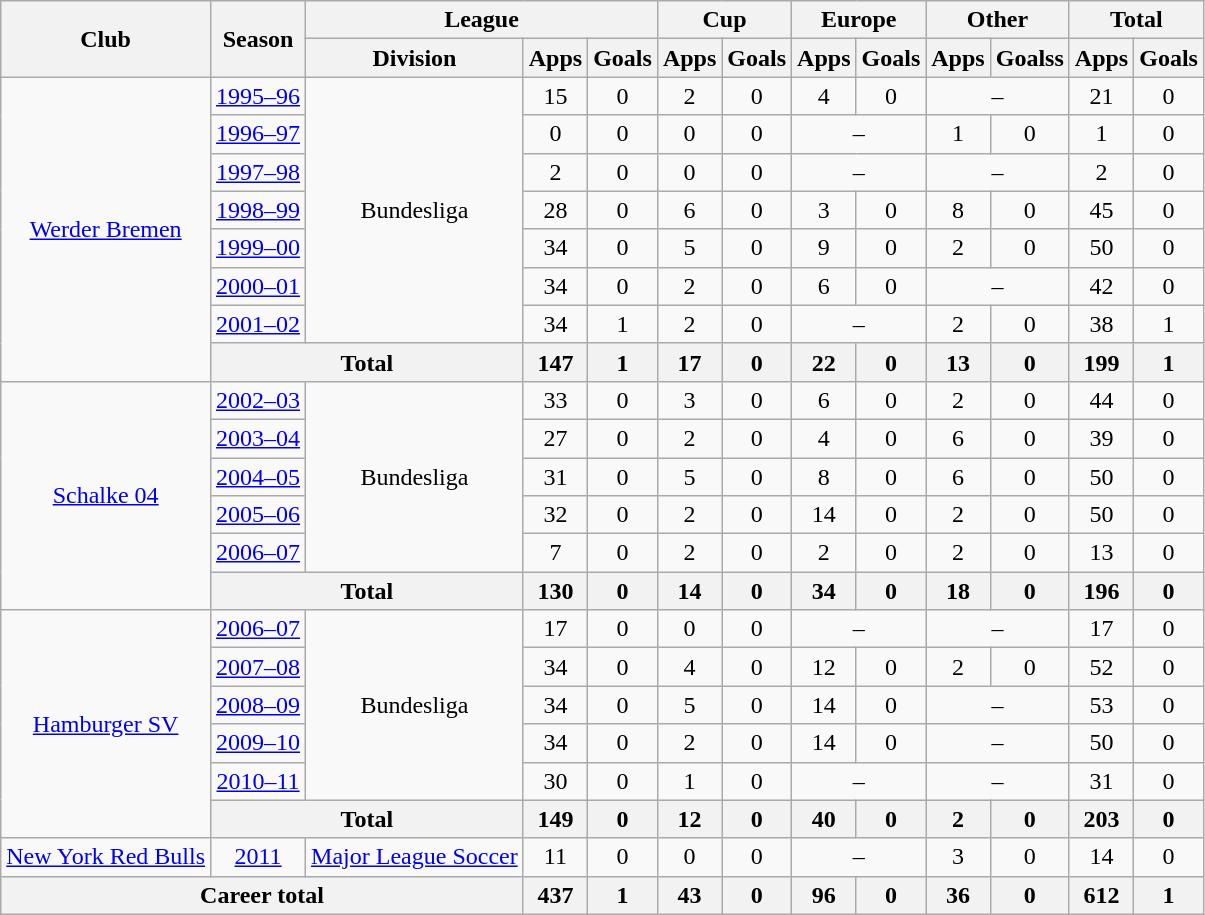<table class="wikitable" style="text-align: center;">
<tr>
<th rowspan="2">Club</th>
<th rowspan="2">Season</th>
<th colspan="3">League</th>
<th colspan="2">Cup</th>
<th colspan="2">Europe</th>
<th colspan="2">Other</th>
<th colspan="2">Total</th>
</tr>
<tr>
<th>Division</th>
<th>Apps</th>
<th>Goals</th>
<th>Apps</th>
<th>Goals</th>
<th>Apps</th>
<th>Goals</th>
<th>Apps</th>
<th>Goalss</th>
<th>Apps</th>
<th>Goals</th>
</tr>
<tr>
<td rowspan="8"><a href='#'>Werder Bremen</a></td>
<td><a href='#'>1995–96</a></td>
<td rowspan="7">Bundesliga</td>
<td>15</td>
<td>0</td>
<td>2</td>
<td>0</td>
<td>4</td>
<td>0</td>
<td colspan=2>–</td>
<td>21</td>
<td>0</td>
</tr>
<tr>
<td><a href='#'>1996–97</a></td>
<td>0</td>
<td>0</td>
<td>0</td>
<td>0</td>
<td colspan=2>–</td>
<td>1</td>
<td>0</td>
<td>1</td>
<td>0</td>
</tr>
<tr>
<td><a href='#'>1997–98</a></td>
<td>2</td>
<td>0</td>
<td>0</td>
<td>0</td>
<td colspan=2>–</td>
<td colspan=2>–</td>
<td>2</td>
<td>0</td>
</tr>
<tr>
<td><a href='#'>1998–99</a></td>
<td>28</td>
<td>0</td>
<td>6</td>
<td>0</td>
<td>3</td>
<td>0</td>
<td>8</td>
<td>0</td>
<td>45</td>
<td>0</td>
</tr>
<tr>
<td><a href='#'>1999–00</a></td>
<td>34</td>
<td>0</td>
<td>5</td>
<td>0</td>
<td>9</td>
<td>0</td>
<td>2</td>
<td>0</td>
<td>50</td>
<td>0</td>
</tr>
<tr>
<td><a href='#'>2000–01</a></td>
<td>34</td>
<td>0</td>
<td>2</td>
<td>0</td>
<td>6</td>
<td>0</td>
<td colspan=2>–</td>
<td>42</td>
<td>0</td>
</tr>
<tr>
<td><a href='#'>2001–02</a></td>
<td>34</td>
<td>1</td>
<td>2</td>
<td>0</td>
<td colspan=2>–</td>
<td>2</td>
<td>0</td>
<td>38</td>
<td>1</td>
</tr>
<tr>
<th colspan="2">Total</th>
<th>147</th>
<th>1</th>
<th>17</th>
<th>0</th>
<th>22</th>
<th>0</th>
<th>13</th>
<th>0</th>
<th>199</th>
<th>1</th>
</tr>
<tr>
<td rowspan="6"><a href='#'>Schalke 04</a></td>
<td><a href='#'>2002–03</a></td>
<td rowspan="5">Bundesliga</td>
<td>33</td>
<td>0</td>
<td>3</td>
<td>0</td>
<td>6</td>
<td>0</td>
<td>2</td>
<td>0</td>
<td>44</td>
<td>0</td>
</tr>
<tr>
<td><a href='#'>2003–04</a></td>
<td>27</td>
<td>0</td>
<td>2</td>
<td>0</td>
<td>4</td>
<td>0</td>
<td>6</td>
<td>0</td>
<td>39</td>
<td>0</td>
</tr>
<tr>
<td><a href='#'>2004–05</a></td>
<td>31</td>
<td>0</td>
<td>5</td>
<td>0</td>
<td>8</td>
<td>0</td>
<td>6</td>
<td>0</td>
<td>50</td>
<td>0</td>
</tr>
<tr>
<td><a href='#'>2005–06</a></td>
<td>32</td>
<td>0</td>
<td>2</td>
<td>0</td>
<td>14</td>
<td>0</td>
<td>2</td>
<td>0</td>
<td>50</td>
<td>0</td>
</tr>
<tr>
<td><a href='#'>2006–07</a></td>
<td>7</td>
<td>0</td>
<td>2</td>
<td>0</td>
<td>2</td>
<td>0</td>
<td>2</td>
<td>0</td>
<td>13</td>
<td>0</td>
</tr>
<tr>
<th colspan="2">Total</th>
<th>130</th>
<th>0</th>
<th>14</th>
<th>0</th>
<th>34</th>
<th>0</th>
<th>18</th>
<th>0</th>
<th>196</th>
<th>0</th>
</tr>
<tr>
<td rowspan="6"><a href='#'>Hamburger SV</a></td>
<td><a href='#'>2006–07</a></td>
<td rowspan="5">Bundesliga</td>
<td>17</td>
<td>0</td>
<td>0</td>
<td>0</td>
<td colspan=2>–</td>
<td colspan=2>–</td>
<td>17</td>
<td>0</td>
</tr>
<tr>
<td><a href='#'>2007–08</a></td>
<td>34</td>
<td>0</td>
<td>4</td>
<td>0</td>
<td>12</td>
<td>0</td>
<td>2</td>
<td>0</td>
<td>52</td>
<td>0</td>
</tr>
<tr>
<td><a href='#'>2008–09</a></td>
<td>34</td>
<td>0</td>
<td>5</td>
<td>0</td>
<td>14</td>
<td>0</td>
<td colspan=2>–</td>
<td>53</td>
<td>0</td>
</tr>
<tr>
<td><a href='#'>2009–10</a></td>
<td>34</td>
<td>0</td>
<td>2</td>
<td>0</td>
<td>14</td>
<td>0</td>
<td colspan=2>–</td>
<td>50</td>
<td>0</td>
</tr>
<tr>
<td><a href='#'>2010–11</a></td>
<td>30</td>
<td>0</td>
<td>1</td>
<td>0</td>
<td colspan=2>–</td>
<td colspan=2>–</td>
<td>31</td>
<td>0</td>
</tr>
<tr>
<th colspan="2">Total</th>
<th>149</th>
<th>0</th>
<th>12</th>
<th>0</th>
<th>40</th>
<th>0</th>
<th>2</th>
<th>0</th>
<th>203</th>
<th>0</th>
</tr>
<tr>
<td><a href='#'>New York Red Bulls</a></td>
<td><a href='#'>2011</a></td>
<td><a href='#'>Major League Soccer</a></td>
<td>11</td>
<td>0</td>
<td>0</td>
<td>0</td>
<td colspan=2>–</td>
<td>3</td>
<td>0</td>
<td>14</td>
<td>0</td>
</tr>
<tr>
<th colspan="3">Career total</th>
<th>437</th>
<th>1</th>
<th>43</th>
<th>0</th>
<th>96</th>
<th>0</th>
<th>36</th>
<th>0</th>
<th>612</th>
<th>1</th>
</tr>
</table>
